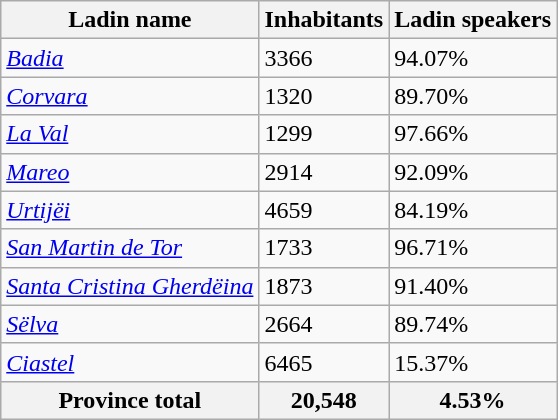<table class="wikitable sortable">
<tr>
<th>Ladin name</th>
<th>Inhabitants</th>
<th>Ladin speakers</th>
</tr>
<tr>
<td><em><a href='#'>Badia</a></em></td>
<td>3366</td>
<td>94.07%</td>
</tr>
<tr>
<td><em><a href='#'>Corvara</a></em></td>
<td>1320</td>
<td>89.70%</td>
</tr>
<tr>
<td><em><a href='#'>La Val</a></em></td>
<td>1299</td>
<td>97.66%</td>
</tr>
<tr>
<td><em><a href='#'>Mareo</a></em></td>
<td>2914</td>
<td>92.09%</td>
</tr>
<tr>
<td><em><a href='#'>Urtijëi</a></em></td>
<td>4659</td>
<td>84.19%</td>
</tr>
<tr>
<td><em><a href='#'>San Martin de Tor</a></em></td>
<td>1733</td>
<td>96.71%</td>
</tr>
<tr>
<td><em><a href='#'>Santa Cristina Gherdëina</a></em></td>
<td>1873</td>
<td>91.40%</td>
</tr>
<tr>
<td><em><a href='#'>Sëlva</a></em></td>
<td>2664</td>
<td>89.74%</td>
</tr>
<tr>
<td><em><a href='#'>Ciastel</a></em></td>
<td>6465</td>
<td>15.37%</td>
</tr>
<tr>
<th>Province total</th>
<th>20,548</th>
<th>4.53%</th>
</tr>
</table>
